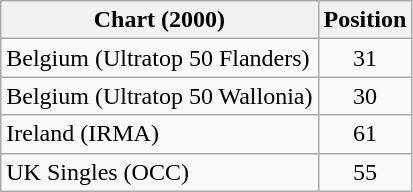<table class="wikitable sortable">
<tr>
<th>Chart (2000)</th>
<th>Position</th>
</tr>
<tr>
<td>Belgium (Ultratop 50 Flanders)</td>
<td align="center">31</td>
</tr>
<tr>
<td>Belgium (Ultratop 50 Wallonia)</td>
<td align="center">30</td>
</tr>
<tr>
<td>Ireland (IRMA)</td>
<td align="center">61</td>
</tr>
<tr>
<td>UK Singles (OCC)</td>
<td align="center">55</td>
</tr>
</table>
